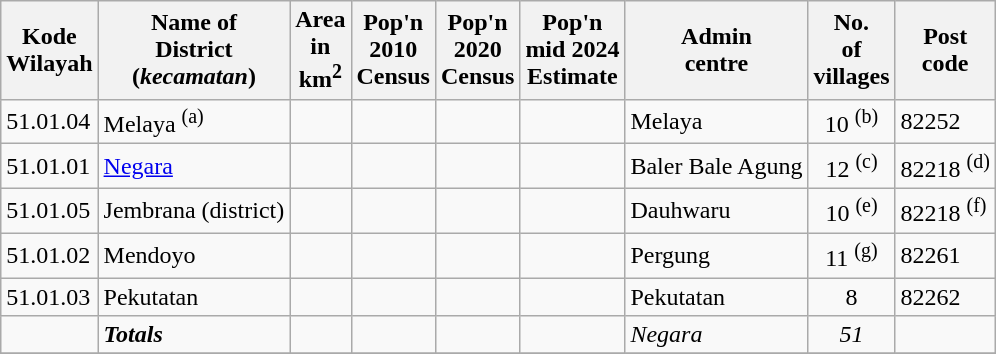<table class="wikitable sortable" style="margin-bottom: 0;">
<tr>
<th>Kode <br>Wilayah</th>
<th>Name of<br>District<br>(<em>kecamatan</em>)</th>
<th>Area<br> in <br> km<sup>2</sup></th>
<th>Pop'n <br> 2010 <br>Census</th>
<th>Pop'n <br> 2020 <br>Census</th>
<th>Pop'n <br> mid 2024 <br>Estimate</th>
<th>Admin<br>centre</th>
<th>No.<br>of<br>villages</th>
<th>Post<br>code</th>
</tr>
<tr>
<td>51.01.04</td>
<td>Melaya <sup>(a)</sup></td>
<td align="right"></td>
<td align="right"></td>
<td align="right"></td>
<td align="right"></td>
<td>Melaya</td>
<td align="center">10 <sup>(b)</sup></td>
<td>82252</td>
</tr>
<tr>
<td>51.01.01</td>
<td><a href='#'>Negara</a></td>
<td align="right"></td>
<td align="right"></td>
<td align="right"></td>
<td align="right"></td>
<td>Baler Bale Agung</td>
<td align="center">12 <sup>(c)</sup></td>
<td>82218 <sup>(d)</sup></td>
</tr>
<tr>
<td>51.01.05</td>
<td>Jembrana (district)</td>
<td align="right"></td>
<td align="right"></td>
<td align="right"></td>
<td align="right"></td>
<td>Dauhwaru</td>
<td align="center">10 <sup>(e)</sup></td>
<td>82218 <sup>(f)</sup></td>
</tr>
<tr>
<td>51.01.02</td>
<td>Mendoyo</td>
<td align="right"></td>
<td align="right"></td>
<td align="right"></td>
<td align="right"></td>
<td>Pergung</td>
<td align="center">11 <sup>(g)</sup></td>
<td>82261</td>
</tr>
<tr>
<td>51.01.03</td>
<td>Pekutatan</td>
<td align="right"></td>
<td align="right"></td>
<td align="right"></td>
<td align="right"></td>
<td>Pekutatan</td>
<td align="center">8</td>
<td>82262</td>
</tr>
<tr>
<td></td>
<td><strong><em>Totals</em></strong></td>
<td align="right"><em></em></td>
<td align="right"><em></em></td>
<td align="right"><em></em></td>
<td align="right"><em></em></td>
<td><em>Negara</em></td>
<td align="center"><em>51</em></td>
<td></td>
</tr>
<tr>
</tr>
</table>
